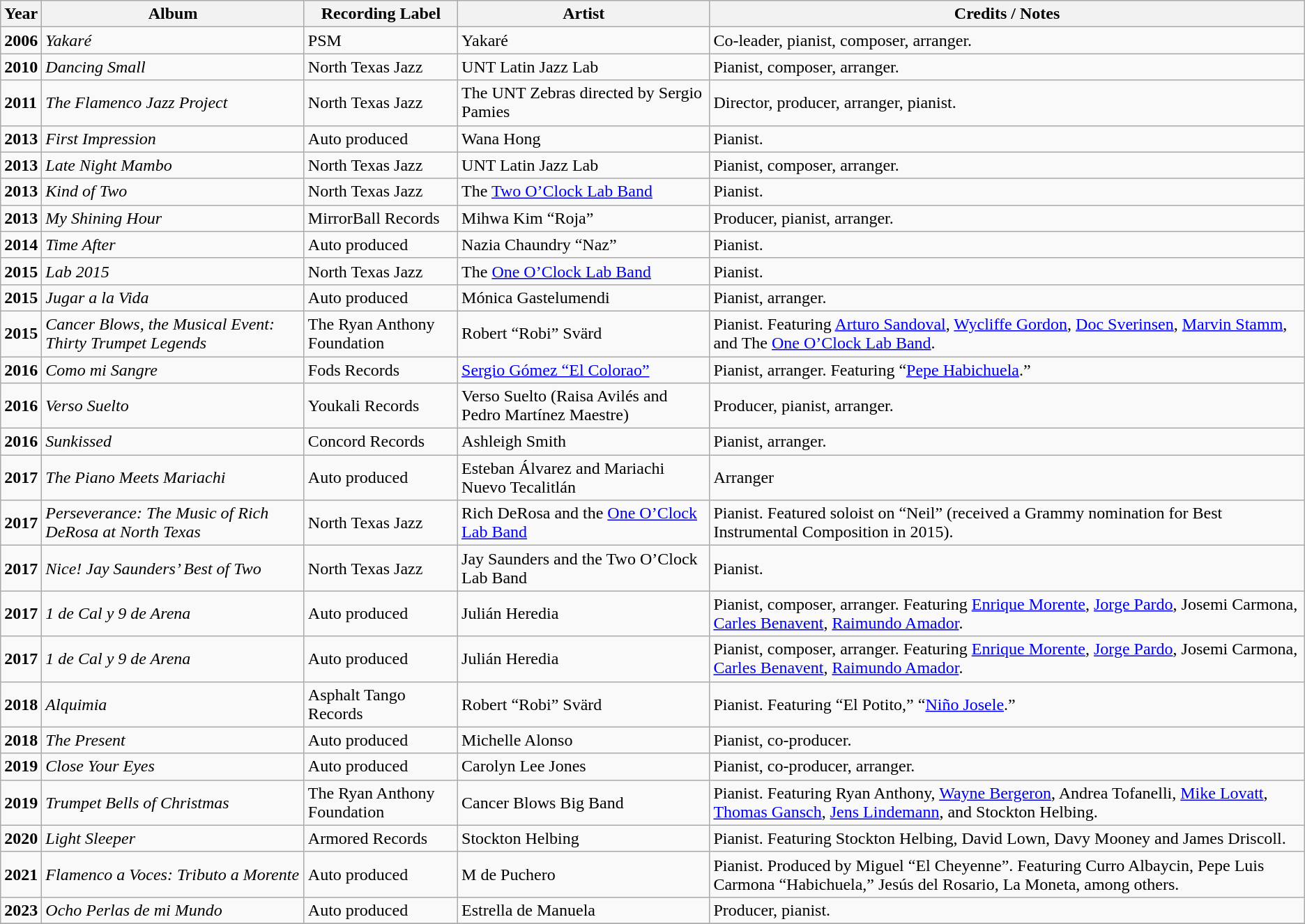<table class="wikitable">
<tr>
<th>Year</th>
<th>Album</th>
<th>Recording Label</th>
<th>Artist</th>
<th>Credits / Notes</th>
</tr>
<tr>
<td><strong>2006</strong></td>
<td><em>Yakaré</em></td>
<td>PSM</td>
<td>Yakaré</td>
<td>Co-leader, pianist, composer, arranger.</td>
</tr>
<tr>
<td><strong>2010</strong></td>
<td><em>Dancing Small</em></td>
<td>North Texas Jazz</td>
<td>UNT Latin Jazz Lab</td>
<td>Pianist, composer, arranger.</td>
</tr>
<tr>
<td><strong>2011</strong></td>
<td><em>The Flamenco Jazz Project</em></td>
<td>North Texas Jazz</td>
<td>The UNT Zebras directed by Sergio Pamies</td>
<td>Director, producer, arranger, pianist.</td>
</tr>
<tr>
<td><strong>2013</strong></td>
<td><em>First Impression</em></td>
<td>Auto produced</td>
<td>Wana Hong</td>
<td>Pianist.</td>
</tr>
<tr>
<td><strong>2013</strong></td>
<td><em>Late Night Mambo</em></td>
<td>North Texas Jazz</td>
<td>UNT Latin Jazz Lab</td>
<td>Pianist, composer, arranger.</td>
</tr>
<tr>
<td><strong>2013</strong></td>
<td><em>Kind of Two</em></td>
<td>North Texas Jazz</td>
<td>The <a href='#'>Two O’Clock Lab Band</a></td>
<td>Pianist.</td>
</tr>
<tr>
<td><strong>2013</strong></td>
<td><em>My Shining Hour</em></td>
<td>MirrorBall Records</td>
<td>Mihwa Kim “Roja”</td>
<td>Producer, pianist, arranger.</td>
</tr>
<tr>
<td><strong>2014</strong></td>
<td><em>Time After</em></td>
<td>Auto produced</td>
<td>Nazia Chaundry “Naz”</td>
<td>Pianist.</td>
</tr>
<tr>
<td><strong>2015</strong></td>
<td><em>Lab 2015</em></td>
<td>North Texas Jazz</td>
<td>The <a href='#'>One O’Clock Lab Band</a></td>
<td>Pianist.</td>
</tr>
<tr>
<td><strong>2015</strong></td>
<td><em>Jugar a la Vida</em></td>
<td>Auto produced</td>
<td>Mónica Gastelumendi</td>
<td>Pianist, arranger.</td>
</tr>
<tr>
<td><strong>2015</strong></td>
<td><em>Cancer Blows, the Musical Event: Thirty Trumpet Legends</em></td>
<td>The Ryan Anthony Foundation</td>
<td>Robert “Robi” Svärd</td>
<td>Pianist. Featuring <a href='#'>Arturo Sandoval</a>, <a href='#'>Wycliffe Gordon</a>, <a href='#'>Doc Sverinsen</a>, <a href='#'>Marvin Stamm</a>, and The <a href='#'>One O’Clock Lab Band</a>.</td>
</tr>
<tr>
<td><strong>2016</strong></td>
<td><em>Como mi Sangre</em></td>
<td>Fods Records</td>
<td><a href='#'>Sergio Gómez “El Colorao”</a></td>
<td>Pianist, arranger. Featuring “<a href='#'>Pepe Habichuela</a>.”</td>
</tr>
<tr>
<td><strong>2016</strong></td>
<td><em>Verso Suelto</em></td>
<td>Youkali Records</td>
<td>Verso Suelto (Raisa Avilés and Pedro Martínez Maestre)</td>
<td>Producer, pianist, arranger.</td>
</tr>
<tr>
<td><strong>2016</strong></td>
<td><em>Sunkissed</em></td>
<td>Concord Records</td>
<td>Ashleigh Smith</td>
<td>Pianist, arranger.</td>
</tr>
<tr>
<td><strong>2017</strong></td>
<td><em>The Piano Meets Mariachi</em></td>
<td>Auto produced</td>
<td>Esteban Álvarez and Mariachi Nuevo Tecalitlán</td>
<td>Arranger</td>
</tr>
<tr>
<td><strong>2017</strong></td>
<td><em>Perseverance: The Music of Rich DeRosa at North Texas</em></td>
<td>North Texas Jazz</td>
<td>Rich DeRosa and the <a href='#'>One O’Clock Lab Band</a></td>
<td>Pianist. Featured soloist on “Neil” (received a Grammy nomination for Best Instrumental Composition in 2015).</td>
</tr>
<tr>
<td><strong>2017</strong></td>
<td><em>Nice! Jay Saunders’ Best of Two</em></td>
<td>North Texas Jazz</td>
<td>Jay Saunders and the Two O’Clock Lab Band</td>
<td>Pianist.</td>
</tr>
<tr>
<td><strong>2017</strong></td>
<td><em>1 de Cal y 9 de Arena</em></td>
<td>Auto produced</td>
<td>Julián Heredia</td>
<td>Pianist, composer, arranger. Featuring <a href='#'>Enrique Morente</a>, <a href='#'>Jorge Pardo</a>, Josemi Carmona, <a href='#'>Carles Benavent</a>, <a href='#'>Raimundo Amador</a>.</td>
</tr>
<tr>
<td><strong>2017</strong></td>
<td><em>1 de Cal y 9 de Arena</em></td>
<td>Auto produced</td>
<td>Julián Heredia</td>
<td>Pianist, composer, arranger. Featuring <a href='#'>Enrique Morente</a>, <a href='#'>Jorge Pardo</a>, Josemi Carmona, <a href='#'>Carles Benavent</a>, <a href='#'>Raimundo Amador</a>.</td>
</tr>
<tr>
<td><strong>2018</strong></td>
<td><em>Alquimia</em></td>
<td>Asphalt Tango Records</td>
<td>Robert “Robi” Svärd</td>
<td>Pianist. Featuring “El Potito,” “<a href='#'>Niño Josele</a>.”</td>
</tr>
<tr>
<td><strong>2018</strong></td>
<td><em>The Present</em></td>
<td>Auto produced</td>
<td>Michelle Alonso</td>
<td>Pianist, co-producer.</td>
</tr>
<tr>
<td><strong>2019</strong></td>
<td><em>Close Your Eyes</em></td>
<td>Auto produced</td>
<td>Carolyn Lee Jones</td>
<td>Pianist, co-producer, arranger.</td>
</tr>
<tr>
<td><strong>2019</strong></td>
<td><em>Trumpet Bells of Christmas</em></td>
<td>The Ryan Anthony Foundation</td>
<td>Cancer Blows Big Band</td>
<td>Pianist. Featuring Ryan Anthony, <a href='#'>Wayne Bergeron</a>, Andrea Tofanelli, <a href='#'>Mike Lovatt</a>, <a href='#'>Thomas Gansch</a>, <a href='#'>Jens Lindemann</a>, and Stockton Helbing.</td>
</tr>
<tr>
<td><strong>2020</strong></td>
<td><em>Light Sleeper</em></td>
<td>Armored Records</td>
<td>Stockton Helbing</td>
<td>Pianist. Featuring Stockton Helbing, David Lown, Davy Mooney and James Driscoll.</td>
</tr>
<tr>
<td><strong>2021</strong></td>
<td><em>Flamenco a Voces: Tributo a Morente</em></td>
<td>Auto produced</td>
<td>M de Puchero</td>
<td>Pianist. Produced by Miguel “El Cheyenne”. Featuring Curro Albaycin, Pepe Luis Carmona “Habichuela,” Jesús del Rosario, La Moneta, among others.</td>
</tr>
<tr>
<td><strong>2023</strong></td>
<td><em>Ocho Perlas de mi Mundo</em></td>
<td>Auto produced</td>
<td>Estrella de Manuela</td>
<td>Producer, pianist.</td>
</tr>
<tr>
</tr>
</table>
